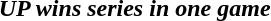<table cellspacing=0 style="width:100%;" class="vevent">
<tr>
<th width=15%></th>
<th width=61%><em>UP wins series in one game</em></th>
<th></th>
</tr>
</table>
